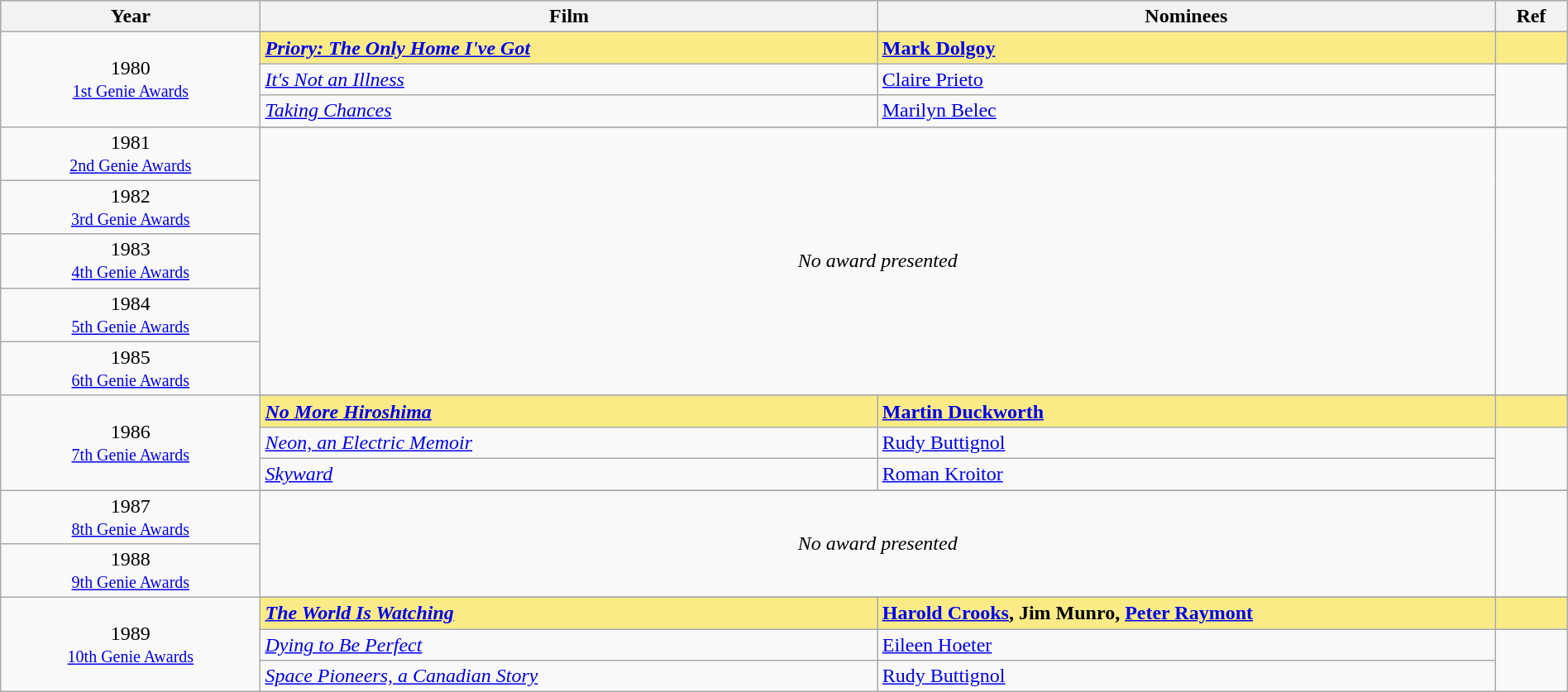<table class="wikitable" style="width:100%;">
<tr style="background:#bebebe;">
<th style="width:8%;">Year</th>
<th style="width:19%;">Film</th>
<th style="width:19%;">Nominees</th>
<th style="width:2%;">Ref</th>
</tr>
<tr>
<td rowspan="4" align="center">1980 <br> <small><a href='#'>1st Genie Awards</a></small></td>
</tr>
<tr style="background:#FAEB86;">
<td><strong><em><a href='#'>Priory: The Only Home I've Got</a></em></strong></td>
<td><strong><a href='#'>Mark Dolgoy</a></strong></td>
<td></td>
</tr>
<tr>
<td><em><a href='#'>It's Not an Illness</a></em></td>
<td><a href='#'>Claire Prieto</a></td>
<td rowspan=2></td>
</tr>
<tr>
<td><em><a href='#'>Taking Chances</a></em></td>
<td><a href='#'>Marilyn Belec</a></td>
</tr>
<tr>
<td rowspan="2" align="center">1981 <br> <small><a href='#'>2nd Genie Awards</a></small></td>
</tr>
<tr>
<td rowspan=5 colspan=2 align=center><em>No award presented</em></td>
<td rowspan=5></td>
</tr>
<tr>
<td align="center">1982 <br> <small><a href='#'>3rd Genie Awards</a></small></td>
</tr>
<tr>
<td align="center">1983 <br> <small><a href='#'>4th Genie Awards</a></small></td>
</tr>
<tr>
<td align="center">1984 <br> <small><a href='#'>5th Genie Awards</a></small></td>
</tr>
<tr>
<td align="center">1985 <br> <small><a href='#'>6th Genie Awards</a></small></td>
</tr>
<tr>
<td rowspan="4" align="center">1986 <br> <small><a href='#'>7th Genie Awards</a></small></td>
</tr>
<tr style="background:#FAEB86;">
<td><strong><em><a href='#'>No More Hiroshima</a></em></strong></td>
<td><strong><a href='#'>Martin Duckworth</a></strong></td>
<td></td>
</tr>
<tr>
<td><em><a href='#'>Neon, an Electric Memoir</a></em></td>
<td><a href='#'>Rudy Buttignol</a></td>
<td rowspan=2></td>
</tr>
<tr>
<td><em><a href='#'>Skyward</a></em></td>
<td><a href='#'>Roman Kroitor</a></td>
</tr>
<tr>
<td rowspan="2" align="center">1987 <br> <small><a href='#'>8th Genie Awards</a></small></td>
</tr>
<tr>
<td rowspan=2 colspan=2 align=center><em>No award presented</em></td>
<td rowspan=2></td>
</tr>
<tr>
<td align="center">1988 <br> <small><a href='#'>9th Genie Awards</a></small></td>
</tr>
<tr>
<td rowspan="4" align="center">1989 <br> <small><a href='#'>10th Genie Awards</a></small></td>
</tr>
<tr style="background:#FAEB86;">
<td><strong><em><a href='#'>The World Is Watching</a></em></strong></td>
<td><strong><a href='#'>Harold Crooks</a>, Jim Munro, <a href='#'>Peter Raymont</a></strong></td>
<td></td>
</tr>
<tr>
<td><em><a href='#'>Dying to Be Perfect</a></em></td>
<td><a href='#'>Eileen Hoeter</a></td>
<td rowspan=2></td>
</tr>
<tr>
<td><em><a href='#'>Space Pioneers, a Canadian Story</a></em></td>
<td><a href='#'>Rudy Buttignol</a></td>
</tr>
</table>
